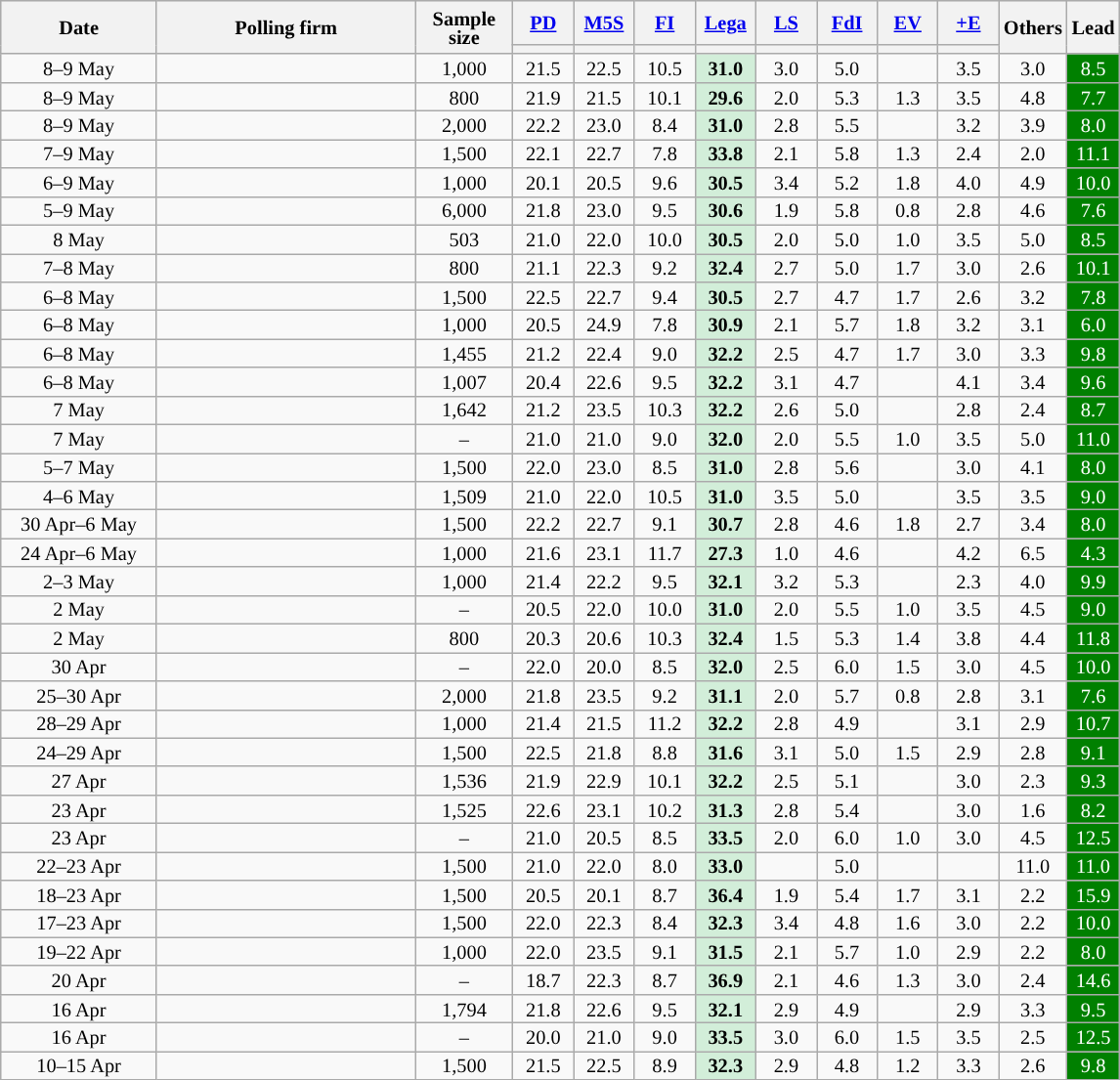<table class="wikitable collapsible" style="text-align:center;font-size:85%;line-height:13px">
<tr style="height:30px; background-color:#E9E9E9">
<th rowspan="2" style="width:100px;">Date</th>
<th rowspan="2" style="width:170px;">Polling firm</th>
<th rowspan="2" style="width:60px;">Sample size</th>
<th style="width:35px;"><a href='#'>PD</a></th>
<th style="width:35px;"><a href='#'>M5S</a></th>
<th style="width:35px;"><a href='#'>FI</a></th>
<th style="width:35px;"><a href='#'>Lega</a></th>
<th style="width:35px;"><a href='#'>LS</a></th>
<th style="width:35px;"><a href='#'>FdI</a></th>
<th style="width:35px;"><a href='#'>EV</a></th>
<th style="width:35px;"><a href='#'>+E</a></th>
<th style="width:35px;" rowspan="2">Others</th>
<th style="width:25px;" rowspan="2">Lead</th>
</tr>
<tr>
<th style="background:"></th>
<th style="background:"></th>
<th style="background:"></th>
<th style="background:"></th>
<th style="background:"></th>
<th style="background:"></th>
<th style="background:"></th>
<th style="background:"></th>
</tr>
<tr>
<td>8–9 May</td>
<td></td>
<td>1,000</td>
<td>21.5</td>
<td>22.5</td>
<td>10.5</td>
<td style="background:#D2EED9;"><strong>31.0</strong></td>
<td>3.0</td>
<td>5.0</td>
<td></td>
<td>3.5</td>
<td>3.0</td>
<td style="background:#008000; color:white;">8.5</td>
</tr>
<tr>
<td>8–9 May</td>
<td></td>
<td>800</td>
<td>21.9</td>
<td>21.5</td>
<td>10.1</td>
<td style="background:#D2EED9;"><strong>29.6</strong></td>
<td>2.0</td>
<td>5.3</td>
<td>1.3</td>
<td>3.5</td>
<td>4.8</td>
<td style="background:#008000; color:white;">7.7</td>
</tr>
<tr>
<td>8–9 May</td>
<td></td>
<td>2,000</td>
<td>22.2</td>
<td>23.0</td>
<td>8.4</td>
<td style="background:#D2EED9;"><strong>31.0</strong></td>
<td>2.8</td>
<td>5.5</td>
<td></td>
<td>3.2</td>
<td>3.9</td>
<td style="background:#008000; color:white;">8.0</td>
</tr>
<tr>
<td>7–9 May</td>
<td></td>
<td>1,500</td>
<td>22.1</td>
<td>22.7</td>
<td>7.8</td>
<td style="background:#D2EED9;"><strong>33.8</strong></td>
<td>2.1</td>
<td>5.8</td>
<td>1.3</td>
<td>2.4</td>
<td>2.0</td>
<td style="background:#008000; color:white;">11.1</td>
</tr>
<tr>
<td>6–9 May</td>
<td></td>
<td>1,000</td>
<td>20.1</td>
<td>20.5</td>
<td>9.6</td>
<td style="background:#D2EED9;"><strong>30.5</strong></td>
<td>3.4</td>
<td>5.2</td>
<td>1.8</td>
<td>4.0</td>
<td>4.9</td>
<td style="background:#008000; color:white;">10.0</td>
</tr>
<tr>
<td>5–9 May</td>
<td></td>
<td>6,000</td>
<td>21.8</td>
<td>23.0</td>
<td>9.5</td>
<td style="background:#D2EED9;"><strong>30.6</strong></td>
<td>1.9</td>
<td>5.8</td>
<td>0.8</td>
<td>2.8</td>
<td>4.6</td>
<td style="background:#008000; color:white;">7.6</td>
</tr>
<tr>
<td>8 May</td>
<td></td>
<td>503</td>
<td>21.0</td>
<td>22.0</td>
<td>10.0</td>
<td style="background:#D2EED9;"><strong>30.5</strong></td>
<td>2.0</td>
<td>5.0</td>
<td>1.0</td>
<td>3.5</td>
<td>5.0</td>
<td style="background:#008000; color:white;">8.5</td>
</tr>
<tr>
<td>7–8 May</td>
<td></td>
<td>800</td>
<td>21.1</td>
<td>22.3</td>
<td>9.2</td>
<td style="background:#D2EED9;"><strong>32.4</strong></td>
<td>2.7</td>
<td>5.0</td>
<td>1.7</td>
<td>3.0</td>
<td>2.6</td>
<td style="background:#008000; color:white;">10.1</td>
</tr>
<tr>
<td>6–8 May</td>
<td></td>
<td>1,500</td>
<td>22.5</td>
<td>22.7</td>
<td>9.4</td>
<td style="background:#D2EED9;"><strong>30.5</strong></td>
<td>2.7</td>
<td>4.7</td>
<td>1.7</td>
<td>2.6</td>
<td>3.2</td>
<td style="background:#008000; color:white;">7.8</td>
</tr>
<tr>
<td>6–8 May</td>
<td></td>
<td>1,000</td>
<td>20.5</td>
<td>24.9</td>
<td>7.8</td>
<td style="background:#D2EED9;"><strong>30.9</strong></td>
<td>2.1</td>
<td>5.7</td>
<td>1.8</td>
<td>3.2</td>
<td>3.1</td>
<td style="background:#008000; color:white;">6.0</td>
</tr>
<tr>
<td>6–8 May</td>
<td></td>
<td>1,455</td>
<td>21.2</td>
<td>22.4</td>
<td>9.0</td>
<td style="background:#D2EED9;"><strong>32.2</strong></td>
<td>2.5</td>
<td>4.7</td>
<td>1.7</td>
<td>3.0</td>
<td>3.3</td>
<td style="background:#008000; color:white;">9.8</td>
</tr>
<tr>
<td>6–8 May</td>
<td></td>
<td>1,007</td>
<td>20.4</td>
<td>22.6</td>
<td>9.5</td>
<td style="background:#D2EED9;"><strong>32.2</strong></td>
<td>3.1</td>
<td>4.7</td>
<td></td>
<td>4.1</td>
<td>3.4</td>
<td style="background:#008000; color:white;">9.6</td>
</tr>
<tr>
<td>7 May</td>
<td></td>
<td>1,642</td>
<td>21.2</td>
<td>23.5</td>
<td>10.3</td>
<td style="background:#D2EED9;"><strong>32.2</strong></td>
<td>2.6</td>
<td>5.0</td>
<td></td>
<td>2.8</td>
<td>2.4</td>
<td style="background:#008000; color:white;">8.7</td>
</tr>
<tr>
<td>7 May</td>
<td></td>
<td>–</td>
<td>21.0</td>
<td>21.0</td>
<td>9.0</td>
<td style="background:#D2EED9;"><strong>32.0</strong></td>
<td>2.0</td>
<td>5.5</td>
<td>1.0</td>
<td>3.5</td>
<td>5.0</td>
<td style="background:#008000; color:white;">11.0</td>
</tr>
<tr>
<td>5–7 May</td>
<td></td>
<td>1,500</td>
<td>22.0</td>
<td>23.0</td>
<td>8.5</td>
<td style="background:#D2EED9;"><strong>31.0</strong></td>
<td>2.8</td>
<td>5.6</td>
<td></td>
<td>3.0</td>
<td>4.1</td>
<td style="background:#008000; color:white;">8.0</td>
</tr>
<tr>
<td>4–6 May</td>
<td></td>
<td>1,509</td>
<td>21.0</td>
<td>22.0</td>
<td>10.5</td>
<td style="background:#D2EED9;"><strong>31.0</strong></td>
<td>3.5</td>
<td>5.0</td>
<td></td>
<td>3.5</td>
<td>3.5</td>
<td style="background:#008000; color:white;">9.0</td>
</tr>
<tr>
<td>30 Apr–6 May</td>
<td></td>
<td>1,500</td>
<td>22.2</td>
<td>22.7</td>
<td>9.1</td>
<td style="background:#D2EED9;"><strong>30.7</strong></td>
<td>2.8</td>
<td>4.6</td>
<td>1.8</td>
<td>2.7</td>
<td>3.4</td>
<td style="background:#008000; color:white;">8.0</td>
</tr>
<tr>
<td>24 Apr–6 May</td>
<td></td>
<td>1,000</td>
<td>21.6</td>
<td>23.1</td>
<td>11.7</td>
<td style="background:#D2EED9;"><strong>27.3</strong></td>
<td>1.0</td>
<td>4.6</td>
<td></td>
<td>4.2</td>
<td>6.5</td>
<td style="background:#008000; color:white;">4.3</td>
</tr>
<tr>
<td>2–3 May</td>
<td></td>
<td>1,000</td>
<td>21.4</td>
<td>22.2</td>
<td>9.5</td>
<td style="background:#D2EED9;"><strong>32.1</strong></td>
<td>3.2</td>
<td>5.3</td>
<td></td>
<td>2.3</td>
<td>4.0</td>
<td style="background:#008000; color:white;">9.9</td>
</tr>
<tr>
<td>2 May</td>
<td></td>
<td>–</td>
<td>20.5</td>
<td>22.0</td>
<td>10.0</td>
<td style="background:#D2EED9;"><strong>31.0</strong></td>
<td>2.0</td>
<td>5.5</td>
<td>1.0</td>
<td>3.5</td>
<td>4.5</td>
<td style="background:#008000; color:white;">9.0</td>
</tr>
<tr>
<td>2 May</td>
<td></td>
<td>800</td>
<td>20.3</td>
<td>20.6</td>
<td>10.3</td>
<td style="background:#D2EED9;"><strong>32.4</strong></td>
<td>1.5</td>
<td>5.3</td>
<td>1.4</td>
<td>3.8</td>
<td>4.4</td>
<td style="background:#008000; color:white;">11.8</td>
</tr>
<tr>
<td>30 Apr</td>
<td></td>
<td>–</td>
<td>22.0</td>
<td>20.0</td>
<td>8.5</td>
<td style="background:#D2EED9;"><strong>32.0</strong></td>
<td>2.5</td>
<td>6.0</td>
<td>1.5</td>
<td>3.0</td>
<td>4.5</td>
<td style="background:#008000; color:white;">10.0</td>
</tr>
<tr>
<td>25–30 Apr</td>
<td></td>
<td>2,000</td>
<td>21.8</td>
<td>23.5</td>
<td>9.2</td>
<td style="background:#D2EED9;"><strong>31.1</strong></td>
<td>2.0</td>
<td>5.7</td>
<td>0.8</td>
<td>2.8</td>
<td>3.1</td>
<td style="background:#008000; color:white;">7.6</td>
</tr>
<tr>
<td>28–29 Apr</td>
<td></td>
<td>1,000</td>
<td>21.4</td>
<td>21.5</td>
<td>11.2</td>
<td style="background:#D2EED9;"><strong>32.2</strong></td>
<td>2.8</td>
<td>4.9</td>
<td></td>
<td>3.1</td>
<td>2.9</td>
<td style="background:#008000; color:white;">10.7</td>
</tr>
<tr>
<td>24–29 Apr</td>
<td></td>
<td>1,500</td>
<td>22.5</td>
<td>21.8</td>
<td>8.8</td>
<td style="background:#D2EED9;"><strong>31.6</strong></td>
<td>3.1</td>
<td>5.0</td>
<td>1.5</td>
<td>2.9</td>
<td>2.8</td>
<td style="background:#008000; color:white;">9.1</td>
</tr>
<tr>
<td>27 Apr</td>
<td></td>
<td>1,536</td>
<td>21.9</td>
<td>22.9</td>
<td>10.1</td>
<td style="background:#D2EED9;"><strong>32.2</strong></td>
<td>2.5</td>
<td>5.1</td>
<td></td>
<td>3.0</td>
<td>2.3</td>
<td style="background:#008000; color:white;">9.3</td>
</tr>
<tr>
<td>23 Apr</td>
<td></td>
<td>1,525</td>
<td>22.6</td>
<td>23.1</td>
<td>10.2</td>
<td style="background:#D2EED9;"><strong>31.3</strong></td>
<td>2.8</td>
<td>5.4</td>
<td></td>
<td>3.0</td>
<td>1.6</td>
<td style="background:#008000; color:white;">8.2</td>
</tr>
<tr>
<td>23 Apr</td>
<td></td>
<td>–</td>
<td>21.0</td>
<td>20.5</td>
<td>8.5</td>
<td style="background:#D2EED9;"><strong>33.5</strong></td>
<td>2.0</td>
<td>6.0</td>
<td>1.0</td>
<td>3.0</td>
<td>4.5</td>
<td style="background:#008000; color:white;">12.5</td>
</tr>
<tr>
<td>22–23 Apr</td>
<td></td>
<td>1,500</td>
<td>21.0</td>
<td>22.0</td>
<td>8.0</td>
<td style="background:#D2EED9;"><strong>33.0</strong></td>
<td></td>
<td>5.0</td>
<td></td>
<td></td>
<td>11.0</td>
<td style="background:#008000; color:white;">11.0</td>
</tr>
<tr>
<td>18–23 Apr</td>
<td></td>
<td>1,500</td>
<td>20.5</td>
<td>20.1</td>
<td>8.7</td>
<td style="background:#D2EED9;"><strong>36.4</strong></td>
<td>1.9</td>
<td>5.4</td>
<td>1.7</td>
<td>3.1</td>
<td>2.2</td>
<td style="background:#008000; color:white;">15.9</td>
</tr>
<tr>
<td>17–23 Apr</td>
<td></td>
<td>1,500</td>
<td>22.0</td>
<td>22.3</td>
<td>8.4</td>
<td style="background:#D2EED9;"><strong>32.3</strong></td>
<td>3.4</td>
<td>4.8</td>
<td>1.6</td>
<td>3.0</td>
<td>2.2</td>
<td style="background:#008000; color:white;">10.0</td>
</tr>
<tr>
<td>19–22 Apr</td>
<td></td>
<td>1,000</td>
<td>22.0</td>
<td>23.5</td>
<td>9.1</td>
<td style="background:#D2EED9;"><strong>31.5</strong></td>
<td>2.1</td>
<td>5.7</td>
<td>1.0</td>
<td>2.9</td>
<td>2.2</td>
<td style="background:#008000; color:white;">8.0</td>
</tr>
<tr>
<td>20 Apr</td>
<td></td>
<td>–</td>
<td>18.7</td>
<td>22.3</td>
<td>8.7</td>
<td style="background:#D2EED9;"><strong>36.9</strong></td>
<td>2.1</td>
<td>4.6</td>
<td>1.3</td>
<td>3.0</td>
<td>2.4</td>
<td style="background:#008000; color:white;">14.6</td>
</tr>
<tr>
<td>16 Apr</td>
<td></td>
<td>1,794</td>
<td>21.8</td>
<td>22.6</td>
<td>9.5</td>
<td style="background:#D2EED9;"><strong>32.1</strong></td>
<td>2.9</td>
<td>4.9</td>
<td></td>
<td>2.9</td>
<td>3.3</td>
<td style="background:#008000; color:white;">9.5</td>
</tr>
<tr>
<td>16 Apr</td>
<td></td>
<td>–</td>
<td>20.0</td>
<td>21.0</td>
<td>9.0</td>
<td style="background:#D2EED9;"><strong>33.5</strong></td>
<td>3.0</td>
<td>6.0</td>
<td>1.5</td>
<td>3.5</td>
<td>2.5</td>
<td style="background:#008000; color:white;">12.5</td>
</tr>
<tr>
<td>10–15 Apr</td>
<td></td>
<td>1,500</td>
<td>21.5</td>
<td>22.5</td>
<td>8.9</td>
<td style="background:#D2EED9;"><strong>32.3</strong></td>
<td>2.9</td>
<td>4.8</td>
<td>1.2</td>
<td>3.3</td>
<td>2.6</td>
<td style="background:#008000; color:white;">9.8</td>
</tr>
</table>
